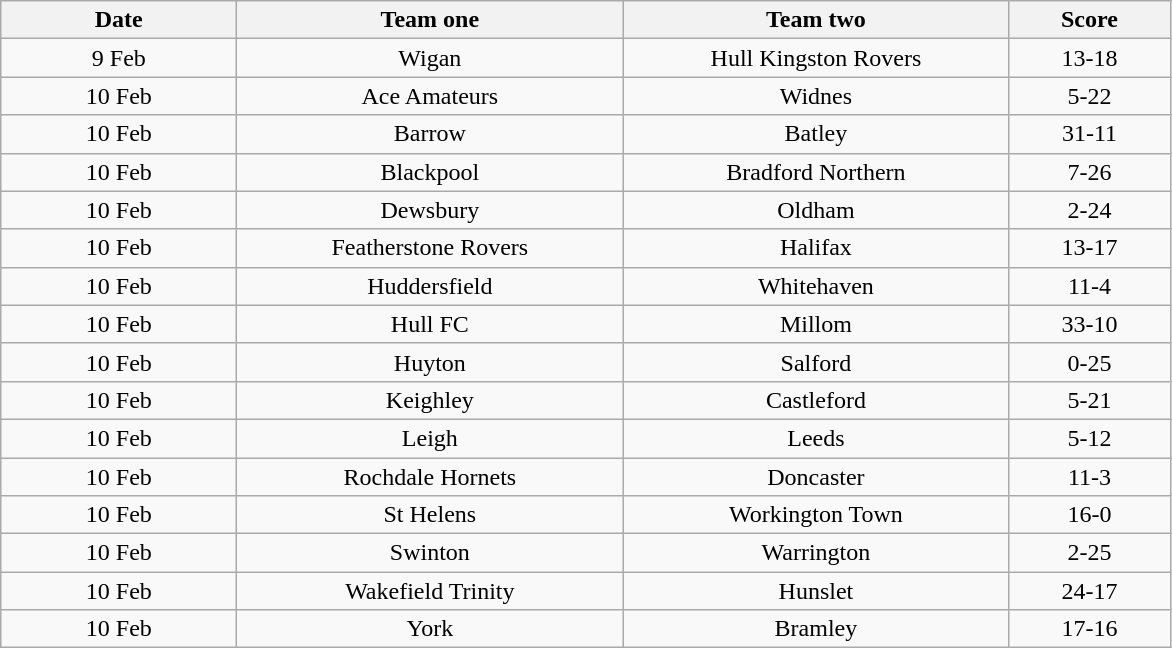<table class="wikitable" style="text-align: center">
<tr>
<th width=150>Date</th>
<th width=250>Team one</th>
<th width=250>Team two</th>
<th width=100>Score</th>
</tr>
<tr>
<td>9 Feb</td>
<td>Wigan</td>
<td>Hull Kingston Rovers</td>
<td>13-18</td>
</tr>
<tr>
<td>10 Feb</td>
<td>Ace Amateurs</td>
<td>Widnes</td>
<td>5-22</td>
</tr>
<tr>
<td>10 Feb</td>
<td>Barrow</td>
<td>Batley</td>
<td>31-11</td>
</tr>
<tr>
<td>10 Feb</td>
<td>Blackpool</td>
<td>Bradford Northern</td>
<td>7-26</td>
</tr>
<tr>
<td>10 Feb</td>
<td>Dewsbury</td>
<td>Oldham</td>
<td>2-24</td>
</tr>
<tr>
<td>10 Feb</td>
<td>Featherstone Rovers</td>
<td>Halifax</td>
<td>13-17</td>
</tr>
<tr>
<td>10 Feb</td>
<td>Huddersfield</td>
<td>Whitehaven</td>
<td>11-4</td>
</tr>
<tr>
<td>10 Feb</td>
<td>Hull FC</td>
<td>Millom</td>
<td>33-10</td>
</tr>
<tr>
<td>10 Feb</td>
<td>Huyton</td>
<td>Salford</td>
<td>0-25</td>
</tr>
<tr>
<td>10 Feb</td>
<td>Keighley</td>
<td>Castleford</td>
<td>5-21</td>
</tr>
<tr>
<td>10 Feb</td>
<td>Leigh</td>
<td>Leeds</td>
<td>5-12</td>
</tr>
<tr>
<td>10 Feb</td>
<td>Rochdale Hornets</td>
<td>Doncaster</td>
<td>11-3</td>
</tr>
<tr>
<td>10 Feb</td>
<td>St Helens</td>
<td>Workington Town</td>
<td>16-0</td>
</tr>
<tr>
<td>10 Feb</td>
<td>Swinton</td>
<td>Warrington</td>
<td>2-25</td>
</tr>
<tr>
<td>10 Feb</td>
<td>Wakefield Trinity</td>
<td>Hunslet</td>
<td>24-17</td>
</tr>
<tr>
<td>10 Feb</td>
<td>York</td>
<td>Bramley</td>
<td>17-16</td>
</tr>
</table>
